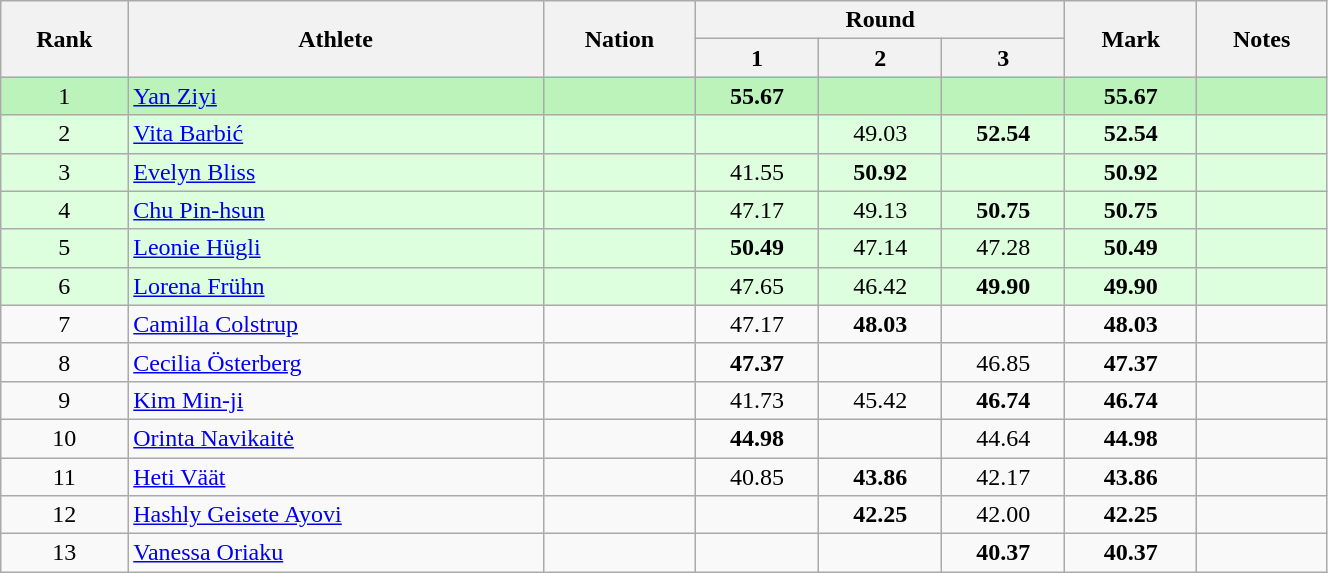<table class="wikitable sortable" style="text-align:center;width: 70%;">
<tr>
<th rowspan=2>Rank</th>
<th rowspan=2>Athlete</th>
<th rowspan=2>Nation</th>
<th colspan=3>Round</th>
<th rowspan=2>Mark</th>
<th rowspan=2>Notes</th>
</tr>
<tr>
<th>1</th>
<th>2</th>
<th>3</th>
</tr>
<tr bgcolor=bbf3bb>
<td>1</td>
<td align=left><a href='#'>Yan Ziyi</a></td>
<td align=left></td>
<td><strong>55.67</strong></td>
<td></td>
<td></td>
<td><strong>55.67</strong></td>
<td></td>
</tr>
<tr bgcolor=ddffdd>
<td>2</td>
<td align=left><a href='#'>Vita Barbić</a></td>
<td align=left></td>
<td></td>
<td>49.03</td>
<td><strong>52.54</strong></td>
<td><strong>52.54</strong></td>
<td></td>
</tr>
<tr bgcolor=ddffdd>
<td>3</td>
<td align=left><a href='#'>Evelyn Bliss</a></td>
<td align=left></td>
<td>41.55</td>
<td><strong>50.92</strong></td>
<td></td>
<td><strong>50.92</strong></td>
<td></td>
</tr>
<tr bgcolor=ddffdd>
<td>4</td>
<td align=left><a href='#'>Chu Pin-hsun</a></td>
<td align=left></td>
<td>47.17</td>
<td>49.13</td>
<td><strong>50.75</strong></td>
<td><strong>50.75</strong></td>
<td></td>
</tr>
<tr bgcolor=ddffdd>
<td>5</td>
<td align=left><a href='#'>Leonie Hügli</a></td>
<td align=left></td>
<td><strong>50.49</strong></td>
<td>47.14</td>
<td>47.28</td>
<td><strong>50.49</strong></td>
<td></td>
</tr>
<tr bgcolor=ddffdd>
<td>6</td>
<td align=left><a href='#'>Lorena Frühn</a></td>
<td align=left></td>
<td>47.65</td>
<td>46.42</td>
<td><strong>49.90</strong></td>
<td><strong>49.90</strong></td>
<td></td>
</tr>
<tr>
<td>7</td>
<td align=left><a href='#'>Camilla Colstrup</a></td>
<td align=left></td>
<td>47.17</td>
<td><strong>48.03</strong></td>
<td></td>
<td><strong>48.03</strong></td>
<td></td>
</tr>
<tr>
<td>8</td>
<td align=left><a href='#'>Cecilia Österberg</a></td>
<td align=left></td>
<td><strong>47.37</strong></td>
<td></td>
<td>46.85</td>
<td><strong>47.37</strong></td>
<td></td>
</tr>
<tr>
<td>9</td>
<td align=left><a href='#'>Kim Min-ji</a></td>
<td align=left></td>
<td>41.73</td>
<td>45.42</td>
<td><strong>46.74</strong></td>
<td><strong>46.74</strong></td>
<td></td>
</tr>
<tr>
<td>10</td>
<td align=left><a href='#'>Orinta Navikaitė</a></td>
<td align=left></td>
<td><strong>44.98</strong></td>
<td></td>
<td>44.64</td>
<td><strong>44.98</strong></td>
<td></td>
</tr>
<tr>
<td>11</td>
<td align=left><a href='#'>Heti Väät</a></td>
<td align=left></td>
<td>40.85</td>
<td><strong>43.86</strong></td>
<td>42.17</td>
<td><strong>43.86</strong></td>
<td></td>
</tr>
<tr>
<td>12</td>
<td align=left><a href='#'>Hashly Geisete Ayovi</a></td>
<td align=left></td>
<td></td>
<td><strong>42.25</strong></td>
<td>42.00</td>
<td><strong>42.25</strong></td>
<td></td>
</tr>
<tr>
<td>13</td>
<td align=left><a href='#'>Vanessa Oriaku</a></td>
<td align=left></td>
<td></td>
<td></td>
<td><strong>40.37</strong></td>
<td><strong>40.37</strong></td>
<td></td>
</tr>
</table>
